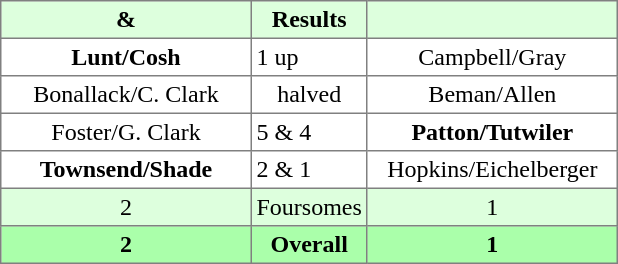<table border="1" cellpadding="3" style="border-collapse:collapse; text-align:center;">
<tr style="background:#ddffdd;">
<th width=160> & </th>
<th>Results</th>
<th width=160></th>
</tr>
<tr>
<td><strong>Lunt/Cosh</strong></td>
<td align=left> 1 up</td>
<td>Campbell/Gray</td>
</tr>
<tr>
<td>Bonallack/C. Clark</td>
<td>halved</td>
<td>Beman/Allen</td>
</tr>
<tr>
<td>Foster/G. Clark</td>
<td align=left> 5 & 4</td>
<td><strong>Patton/Tutwiler</strong></td>
</tr>
<tr>
<td><strong>Townsend/Shade</strong></td>
<td align=left> 2 & 1</td>
<td>Hopkins/Eichelberger</td>
</tr>
<tr style="background:#ddffdd;">
<td>2</td>
<td>Foursomes</td>
<td>1</td>
</tr>
<tr style="background:#aaffaa;">
<th>2</th>
<th>Overall</th>
<th>1</th>
</tr>
</table>
